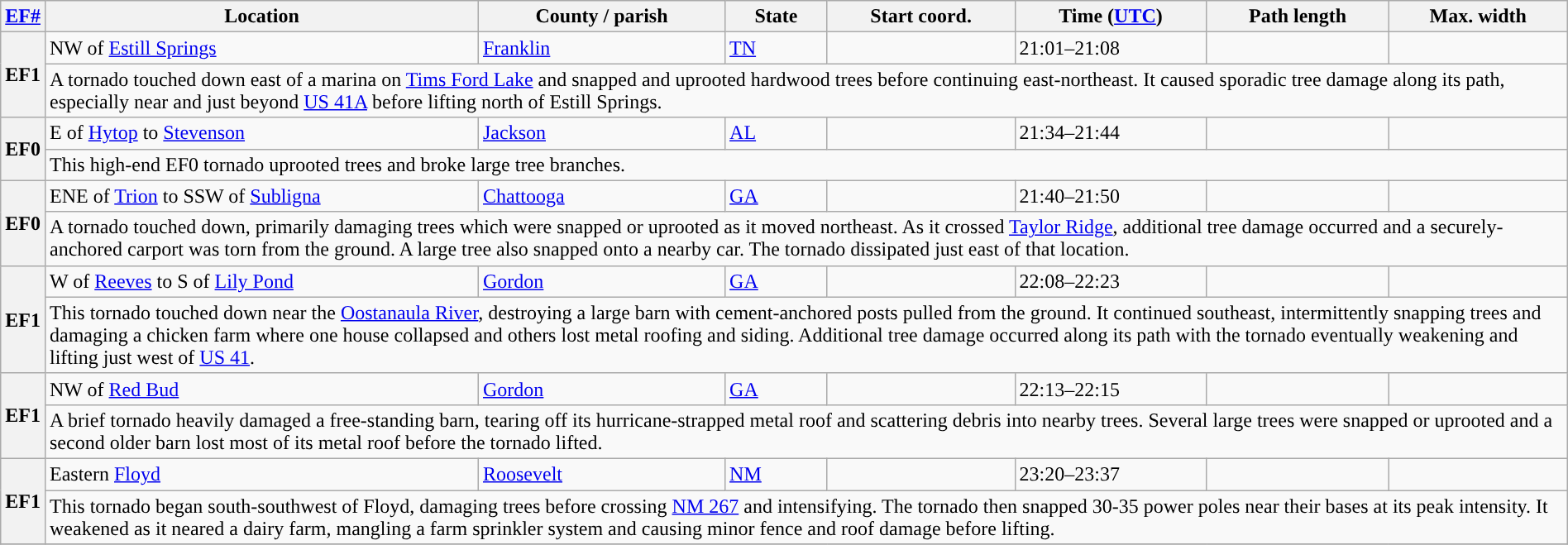<table class="wikitable sortable" style="width:100%;">
<tr>
<th scope="col" width="2%" align="center"><a href='#'>EF#</a></th>
<th scope="col" align="center" class="unsortable">Location</th>
<th scope="col" align="center" class="unsortable">County / parish</th>
<th scope="col" align="center">State</th>
<th scope="col" align="center">Start coord.</th>
<th scope="col" align="center">Time (<a href='#'>UTC</a>)</th>
<th scope="col" align="center">Path length</th>
<th scope="col" align="center">Max. width</th>
</tr>
<tr>
<th scope="row" rowspan="2" style="background-color:#">EF1</th>
<td>NW of <a href='#'>Estill Springs</a></td>
<td><a href='#'>Franklin</a></td>
<td><a href='#'>TN</a></td>
<td></td>
<td>21:01–21:08</td>
<td></td>
<td></td>
</tr>
<tr class="expand-child">
<td colspan="8" border-bottom: 1px solid black;>A tornado touched down east of a marina on <a href='#'>Tims Ford Lake</a> and snapped and uprooted hardwood trees before continuing east-northeast. It caused sporadic tree damage along its path, especially near and just beyond <a href='#'>US 41A</a> before lifting north of Estill Springs.</td>
</tr>
<tr>
<th scope="row" rowspan="2" style="background-color:#">EF0</th>
<td>E of <a href='#'>Hytop</a> to <a href='#'>Stevenson</a></td>
<td><a href='#'>Jackson</a></td>
<td><a href='#'>AL</a></td>
<td></td>
<td>21:34–21:44</td>
<td></td>
<td></td>
</tr>
<tr class="expand-child">
<td colspan="8" border-bottom: 1px solid black;>This high-end EF0 tornado uprooted trees and broke large tree branches.</td>
</tr>
<tr>
<th scope="row" rowspan="2" style="background-color:#">EF0</th>
<td>ENE of <a href='#'>Trion</a> to SSW of <a href='#'>Subligna</a></td>
<td><a href='#'>Chattooga</a></td>
<td><a href='#'>GA</a></td>
<td></td>
<td>21:40–21:50</td>
<td></td>
<td></td>
</tr>
<tr class="expand-child">
<td colspan="8" border-bottom: 1px solid black;>A tornado touched down, primarily damaging trees which were snapped or uprooted as it moved northeast. As it crossed <a href='#'>Taylor Ridge</a>, additional tree damage occurred and a securely-anchored carport was torn from the ground. A large tree also snapped onto a nearby car. The tornado dissipated just east of that location.</td>
</tr>
<tr>
<th scope="row" rowspan="2" style="background-color:#">EF1</th>
<td>W of <a href='#'>Reeves</a> to S of <a href='#'>Lily Pond</a></td>
<td><a href='#'>Gordon</a></td>
<td><a href='#'>GA</a></td>
<td></td>
<td>22:08–22:23</td>
<td></td>
<td></td>
</tr>
<tr class="expand-child">
<td colspan="8" border-bottom: 1px solid black;>This tornado touched down near the <a href='#'>Oostanaula River</a>, destroying a large barn with cement-anchored posts pulled from the ground. It continued southeast, intermittently snapping trees and damaging a chicken farm where one house collapsed and others lost metal roofing and siding. Additional tree damage occurred along its path with the tornado eventually weakening and lifting just west of <a href='#'>US 41</a>.</td>
</tr>
<tr>
<th scope="row" rowspan="2" style="background-color:#">EF1</th>
<td>NW of <a href='#'>Red Bud</a></td>
<td><a href='#'>Gordon</a></td>
<td><a href='#'>GA</a></td>
<td></td>
<td>22:13–22:15</td>
<td></td>
<td></td>
</tr>
<tr class="expand-child">
<td colspan="8" border-bottom: 1px solid black;>A brief tornado heavily damaged a free-standing barn, tearing off its hurricane-strapped metal roof and scattering debris into nearby trees. Several large trees were snapped or uprooted and a second older barn lost most of its metal roof before the tornado lifted.</td>
</tr>
<tr>
<th scope="row" rowspan="2" style="background-color:#">EF1</th>
<td>Eastern <a href='#'>Floyd</a></td>
<td><a href='#'>Roosevelt</a></td>
<td><a href='#'>NM</a></td>
<td></td>
<td>23:20–23:37</td>
<td></td>
<td></td>
</tr>
<tr class="expand-child">
<td colspan="8" border-bottom: 1px solid black;>This tornado began south-southwest of Floyd, damaging trees before crossing <a href='#'>NM 267</a> and intensifying. The tornado then snapped 30-35 power poles near their bases at its peak intensity. It weakened as it neared a dairy farm, mangling a farm sprinkler system and causing minor fence and roof damage before lifting.</td>
</tr>
<tr>
</tr>
</table>
